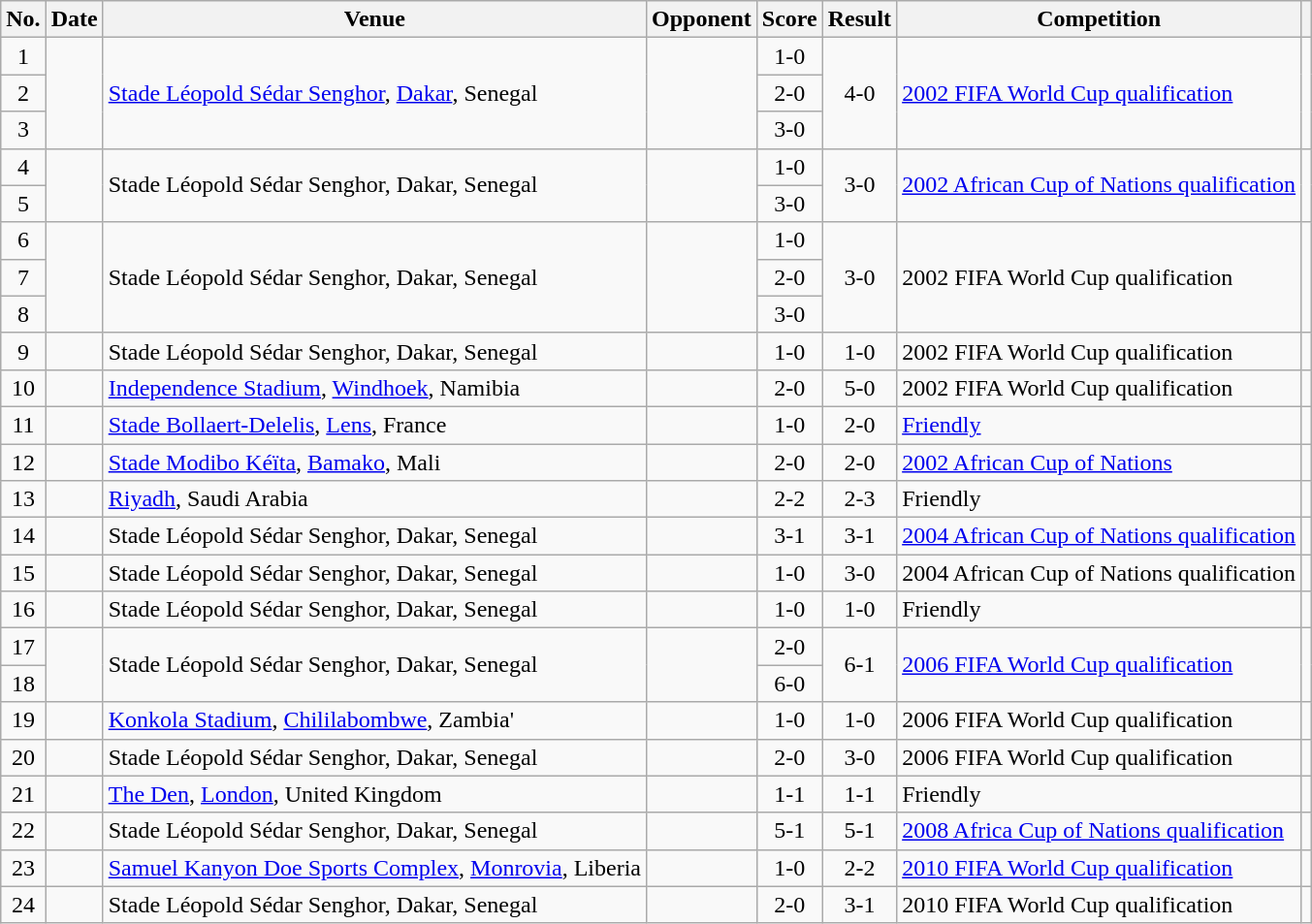<table class="wikitable sortable">
<tr>
<th scope="col">No.</th>
<th scope="col">Date</th>
<th scope="col">Venue</th>
<th scope="col">Opponent</th>
<th scope="col">Score</th>
<th scope="col">Result</th>
<th scope="col">Competition</th>
<th scope="col" class="unsortable"></th>
</tr>
<tr>
<td style="text-align:center">1</td>
<td rowspan="3"></td>
<td rowspan="3"><a href='#'>Stade Léopold Sédar Senghor</a>, <a href='#'>Dakar</a>, Senegal</td>
<td rowspan="3"></td>
<td style="text-align:center">1-0</td>
<td rowspan="3" style="text-align:center">4-0</td>
<td rowspan="3"><a href='#'>2002 FIFA World Cup qualification</a></td>
<td rowspan="3"></td>
</tr>
<tr>
<td style="text-align:center">2</td>
<td style="text-align:center">2-0</td>
</tr>
<tr>
<td style="text-align:center">3</td>
<td style="text-align:center">3-0</td>
</tr>
<tr>
<td style="text-align:center">4</td>
<td rowspan="2"></td>
<td rowspan="2">Stade Léopold Sédar Senghor, Dakar, Senegal</td>
<td rowspan="2"></td>
<td style="text-align:center">1-0</td>
<td rowspan="2" style="text-align:center">3-0</td>
<td rowspan="2"><a href='#'>2002 African Cup of Nations qualification</a></td>
<td rowspan="2"></td>
</tr>
<tr>
<td style="text-align:center">5</td>
<td style="text-align:center">3-0</td>
</tr>
<tr>
<td style="text-align:center">6</td>
<td rowspan="3"></td>
<td rowspan="3">Stade Léopold Sédar Senghor, Dakar, Senegal</td>
<td rowspan="3"></td>
<td style="text-align:center">1-0</td>
<td rowspan="3" style="text-align:center">3-0</td>
<td rowspan="3">2002 FIFA World Cup qualification</td>
<td rowspan="3"></td>
</tr>
<tr>
<td style="text-align:center">7</td>
<td style="text-align:center">2-0</td>
</tr>
<tr>
<td style="text-align:center">8</td>
<td style="text-align:center">3-0</td>
</tr>
<tr>
<td style="text-align:center">9</td>
<td></td>
<td>Stade Léopold Sédar Senghor, Dakar, Senegal</td>
<td></td>
<td style="text-align:center">1-0</td>
<td style="text-align:center">1-0</td>
<td>2002 FIFA World Cup qualification</td>
<td></td>
</tr>
<tr>
<td style="text-align:center">10</td>
<td></td>
<td><a href='#'>Independence Stadium</a>, <a href='#'>Windhoek</a>, Namibia</td>
<td></td>
<td style="text-align:center">2-0</td>
<td style="text-align:center">5-0</td>
<td>2002 FIFA World Cup qualification</td>
<td></td>
</tr>
<tr>
<td style="text-align:center">11</td>
<td></td>
<td><a href='#'>Stade Bollaert-Delelis</a>, <a href='#'>Lens</a>, France</td>
<td></td>
<td style="text-align:center">1-0</td>
<td style="text-align:center">2-0</td>
<td><a href='#'>Friendly</a></td>
<td></td>
</tr>
<tr>
<td style="text-align:center">12</td>
<td></td>
<td><a href='#'>Stade Modibo Kéïta</a>, <a href='#'>Bamako</a>, Mali</td>
<td></td>
<td style="text-align:center">2-0</td>
<td style="text-align:center">2-0</td>
<td><a href='#'>2002 African Cup of Nations</a></td>
<td></td>
</tr>
<tr>
<td style="text-align:center">13</td>
<td></td>
<td><a href='#'>Riyadh</a>, Saudi Arabia</td>
<td></td>
<td style="text-align:center">2-2</td>
<td style="text-align:center">2-3</td>
<td>Friendly</td>
<td></td>
</tr>
<tr>
<td style="text-align:center">14</td>
<td></td>
<td>Stade Léopold Sédar Senghor, Dakar, Senegal</td>
<td></td>
<td style="text-align:center">3-1</td>
<td style="text-align:center">3-1</td>
<td><a href='#'>2004 African Cup of Nations qualification</a></td>
<td></td>
</tr>
<tr>
<td style="text-align:center">15</td>
<td></td>
<td>Stade Léopold Sédar Senghor, Dakar, Senegal</td>
<td></td>
<td style="text-align:center">1-0</td>
<td style="text-align:center">3-0</td>
<td>2004 African Cup of Nations qualification</td>
<td></td>
</tr>
<tr>
<td style="text-align:center">16</td>
<td></td>
<td>Stade Léopold Sédar Senghor, Dakar, Senegal</td>
<td></td>
<td style="text-align:center">1-0</td>
<td style="text-align:center">1-0</td>
<td>Friendly</td>
<td></td>
</tr>
<tr>
<td style="text-align:center">17</td>
<td rowspan="2"></td>
<td rowspan="2">Stade Léopold Sédar Senghor, Dakar, Senegal</td>
<td rowspan="2"></td>
<td style="text-align:center">2-0</td>
<td rowspan="2" style="text-align:center">6-1</td>
<td rowspan="2"><a href='#'>2006 FIFA World Cup qualification</a></td>
<td rowspan="2"></td>
</tr>
<tr>
<td style="text-align:center">18</td>
<td style="text-align:center">6-0</td>
</tr>
<tr>
<td style="text-align:center">19</td>
<td></td>
<td><a href='#'>Konkola Stadium</a>, <a href='#'>Chililabombwe</a>, Zambia'</td>
<td></td>
<td style="text-align:center">1-0</td>
<td style="text-align:center">1-0</td>
<td>2006 FIFA World Cup qualification</td>
<td></td>
</tr>
<tr>
<td style="text-align:center">20</td>
<td></td>
<td>Stade Léopold Sédar Senghor, Dakar, Senegal</td>
<td></td>
<td style="text-align:center">2-0</td>
<td style="text-align:center">3-0</td>
<td>2006 FIFA World Cup qualification</td>
<td></td>
</tr>
<tr>
<td style="text-align:center">21</td>
<td></td>
<td><a href='#'>The Den</a>, <a href='#'>London</a>, United Kingdom</td>
<td></td>
<td style="text-align:center">1-1</td>
<td style="text-align:center">1-1</td>
<td>Friendly</td>
<td></td>
</tr>
<tr>
<td style="text-align:center">22</td>
<td></td>
<td>Stade Léopold Sédar Senghor, Dakar, Senegal</td>
<td></td>
<td style="text-align:center">5-1</td>
<td style="text-align:center">5-1</td>
<td><a href='#'>2008 Africa Cup of Nations qualification</a></td>
<td></td>
</tr>
<tr>
<td style="text-align:center">23</td>
<td></td>
<td><a href='#'>Samuel Kanyon Doe Sports Complex</a>, <a href='#'>Monrovia</a>, Liberia</td>
<td></td>
<td style="text-align:center">1-0</td>
<td style="text-align:center">2-2</td>
<td><a href='#'>2010 FIFA World Cup qualification</a></td>
<td></td>
</tr>
<tr>
<td style="text-align:center">24</td>
<td></td>
<td>Stade Léopold Sédar Senghor, Dakar, Senegal</td>
<td></td>
<td style="text-align:center">2-0</td>
<td style="text-align:center">3-1</td>
<td>2010 FIFA World Cup qualification</td>
<td></td>
</tr>
</table>
